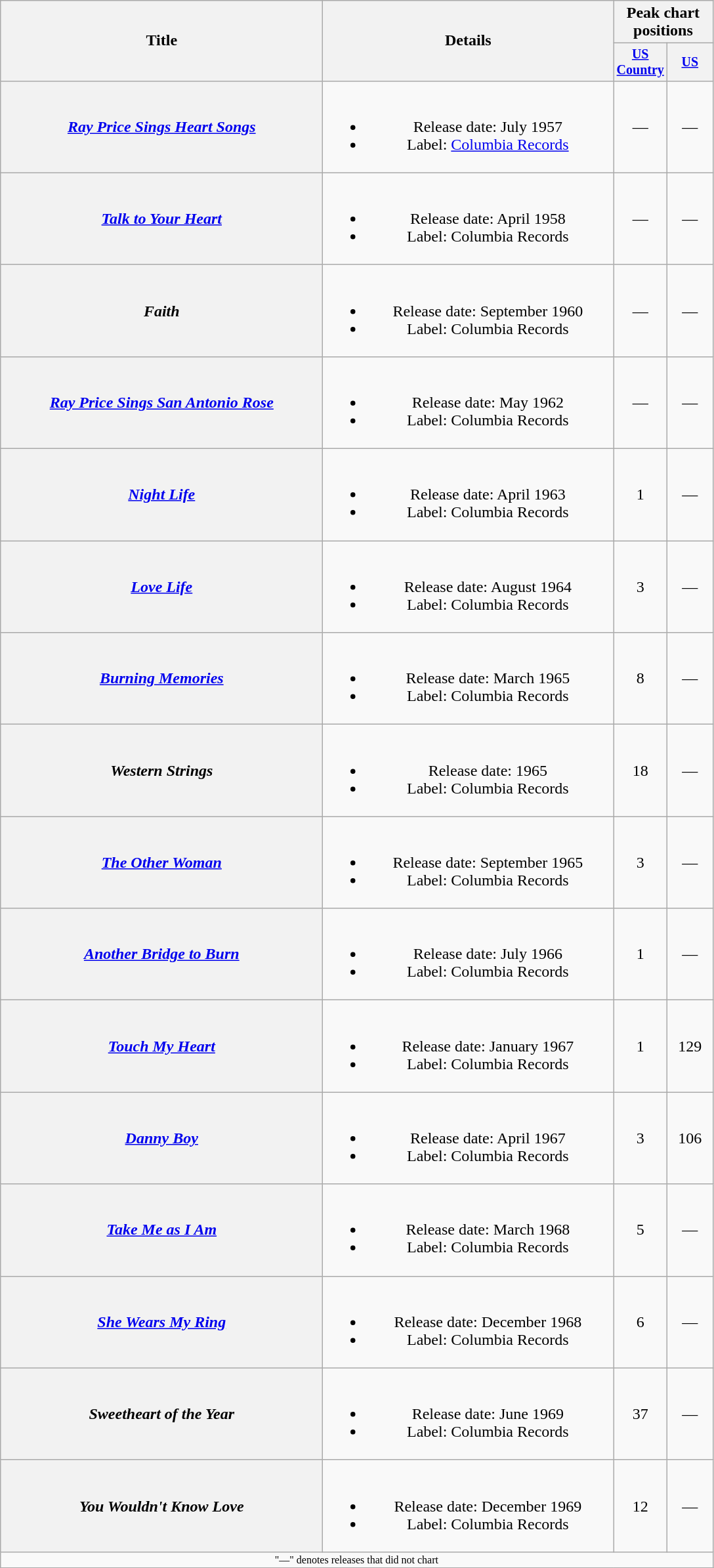<table class="wikitable plainrowheaders" style="text-align:center;">
<tr>
<th rowspan="2" style="width:20em;">Title</th>
<th rowspan="2" style="width:18em;">Details</th>
<th colspan="2">Peak chart<br>positions</th>
</tr>
<tr style="font-size:smaller;">
<th width="40"><a href='#'>US Country</a></th>
<th width="40"><a href='#'>US</a></th>
</tr>
<tr>
<th scope="row"><em><a href='#'>Ray Price Sings Heart Songs</a></em></th>
<td><br><ul><li>Release date: July 1957</li><li>Label: <a href='#'>Columbia Records</a></li></ul></td>
<td>—</td>
<td>—</td>
</tr>
<tr>
<th scope="row"><em><a href='#'>Talk to Your Heart</a></em></th>
<td><br><ul><li>Release date: April 1958</li><li>Label: Columbia Records</li></ul></td>
<td>—</td>
<td>—</td>
</tr>
<tr>
<th scope="row"><em>Faith</em></th>
<td><br><ul><li>Release date: September 1960</li><li>Label: Columbia Records</li></ul></td>
<td>—</td>
<td>—</td>
</tr>
<tr>
<th scope="row"><em><a href='#'>Ray Price Sings San Antonio Rose</a></em></th>
<td><br><ul><li>Release date: May 1962</li><li>Label: Columbia Records</li></ul></td>
<td>—</td>
<td>—</td>
</tr>
<tr>
<th scope="row"><em><a href='#'>Night Life</a></em></th>
<td><br><ul><li>Release date: April 1963</li><li>Label: Columbia Records</li></ul></td>
<td>1</td>
<td>—</td>
</tr>
<tr>
<th scope="row"><em><a href='#'>Love Life</a></em></th>
<td><br><ul><li>Release date: August 1964</li><li>Label: Columbia Records</li></ul></td>
<td>3</td>
<td>—</td>
</tr>
<tr>
<th scope="row"><em><a href='#'>Burning Memories</a></em></th>
<td><br><ul><li>Release date: March 1965</li><li>Label: Columbia Records</li></ul></td>
<td>8</td>
<td>—</td>
</tr>
<tr>
<th scope="row"><em>Western Strings</em></th>
<td><br><ul><li>Release date: 1965</li><li>Label: Columbia Records</li></ul></td>
<td>18</td>
<td>—</td>
</tr>
<tr>
<th scope="row"><em><a href='#'>The Other Woman</a></em></th>
<td><br><ul><li>Release date: September 1965</li><li>Label: Columbia Records</li></ul></td>
<td>3</td>
<td>—</td>
</tr>
<tr>
<th scope="row"><em><a href='#'>Another Bridge to Burn</a></em></th>
<td><br><ul><li>Release date: July 1966</li><li>Label: Columbia Records</li></ul></td>
<td>1</td>
<td>—</td>
</tr>
<tr>
<th scope="row"><em><a href='#'>Touch My Heart</a></em></th>
<td><br><ul><li>Release date: January 1967</li><li>Label: Columbia Records</li></ul></td>
<td>1</td>
<td>129</td>
</tr>
<tr>
<th scope="row"><em><a href='#'>Danny Boy</a></em></th>
<td><br><ul><li>Release date: April 1967</li><li>Label: Columbia Records</li></ul></td>
<td>3</td>
<td>106</td>
</tr>
<tr>
<th scope="row"><em><a href='#'>Take Me as I Am</a></em></th>
<td><br><ul><li>Release date: March 1968</li><li>Label: Columbia Records</li></ul></td>
<td>5</td>
<td>—</td>
</tr>
<tr>
<th scope="row"><em><a href='#'>She Wears My Ring</a></em></th>
<td><br><ul><li>Release date: December 1968</li><li>Label: Columbia Records</li></ul></td>
<td>6</td>
<td>—</td>
</tr>
<tr>
<th scope="row"><em>Sweetheart of the Year</em></th>
<td><br><ul><li>Release date: June 1969</li><li>Label: Columbia Records</li></ul></td>
<td>37</td>
<td>—</td>
</tr>
<tr>
<th scope="row"><em>You Wouldn't Know Love</em></th>
<td><br><ul><li>Release date: December 1969</li><li>Label: Columbia Records</li></ul></td>
<td>12</td>
<td>—</td>
</tr>
<tr>
<td colspan="4" style="font-size: 8pt">"—" denotes releases that did not chart</td>
</tr>
<tr>
</tr>
</table>
